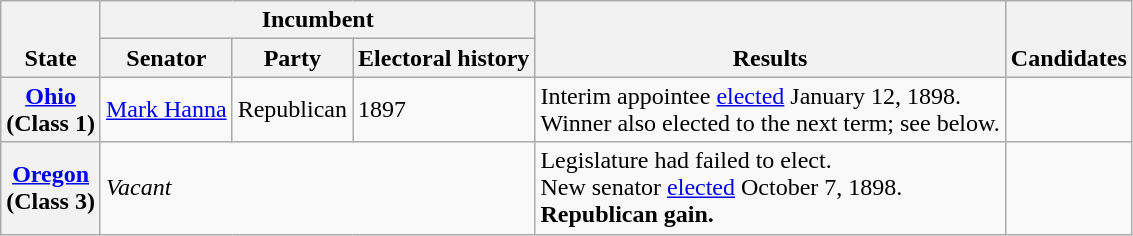<table class=wikitable>
<tr valign=bottom>
<th rowspan=2>State</th>
<th colspan=3>Incumbent</th>
<th rowspan=2>Results</th>
<th rowspan=2>Candidates</th>
</tr>
<tr>
<th>Senator</th>
<th>Party</th>
<th>Electoral history</th>
</tr>
<tr>
<th><a href='#'>Ohio</a><br>(Class 1)</th>
<td><a href='#'>Mark Hanna</a></td>
<td>Republican</td>
<td>1897 </td>
<td>Interim appointee <a href='#'>elected</a> January 12, 1898.<br>Winner also elected to the next term; see below.</td>
<td nowrap></td>
</tr>
<tr>
<th><a href='#'>Oregon</a><br>(Class 3)</th>
<td colspan=3><em>Vacant</em></td>
<td>Legislature had failed to elect.<br>New senator <a href='#'>elected</a> October 7, 1898.<br><strong>Republican gain.</strong></td>
<td nowrap></td>
</tr>
</table>
